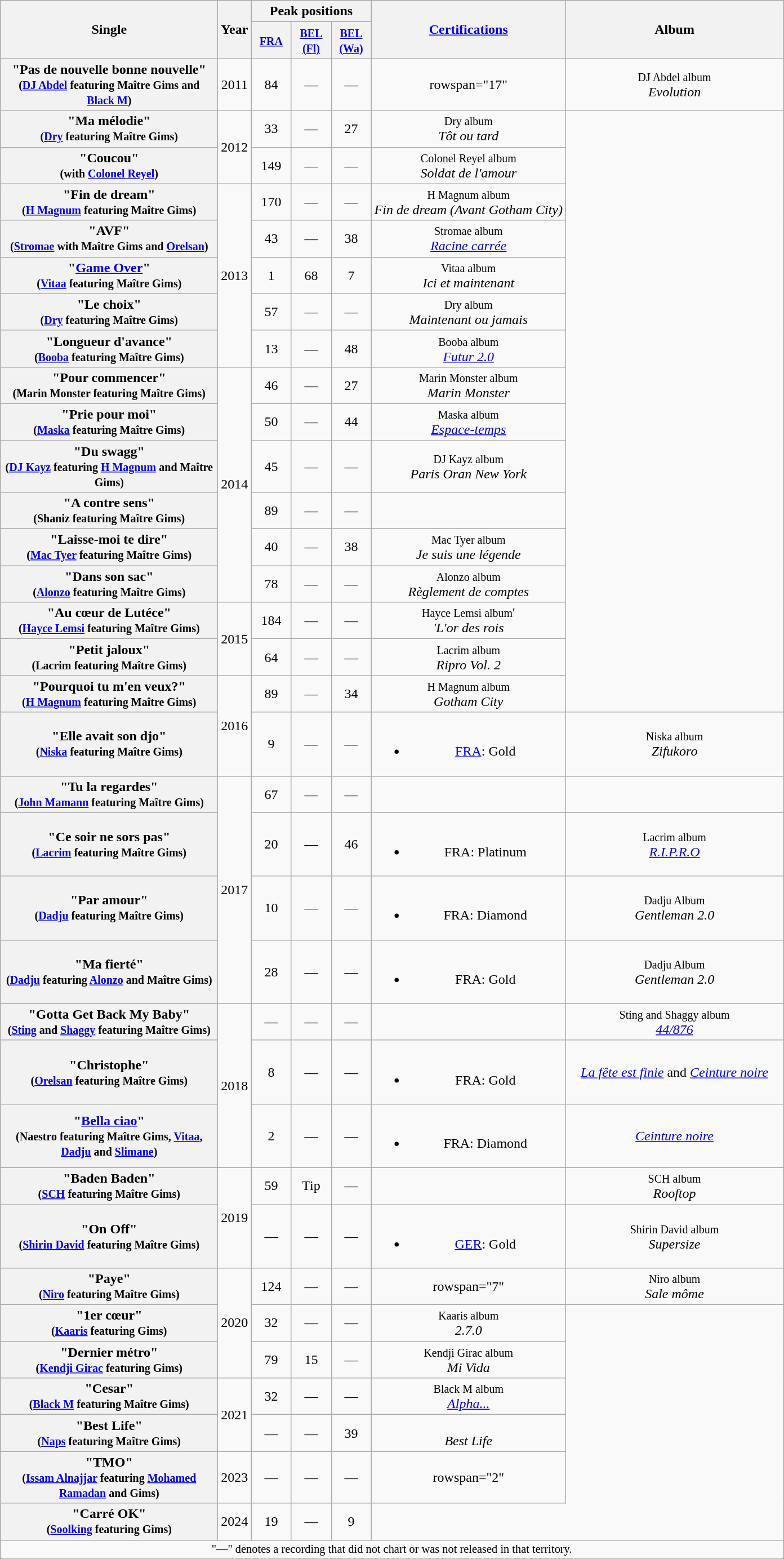<table class="wikitable plainrowheaders" style="text-align:center;">
<tr>
<th scope="col" rowspan="2" width="250">Single</th>
<th scope="col" rowspan="2" width="10">Year</th>
<th scope="col" colspan="3" width="30">Peak positions</th>
<th scope="col" rowspan="2"><a href='#'>Certifications</a></th>
<th scope="col" rowspan="2" width="250">Album</th>
</tr>
<tr>
<th scope="col" width="40"><small><a href='#'>FRA</a><br></small></th>
<th scope="col" width="40"><small><a href='#'>BEL<br>(Fl)</a></small></th>
<th scope="col" width="40"><small><a href='#'>BEL<br>(Wa)</a><br></small></th>
</tr>
<tr>
<th scope="row">"Pas de nouvelle bonne nouvelle" <br><small>(<a href='#'>DJ Abdel</a> featuring Maître Gims and <a href='#'>Black M</a>)</small></th>
<td>2011</td>
<td>84</td>
<td>—</td>
<td>—</td>
<td>rowspan="17" </td>
<td><small>DJ Abdel album</small><br><em>Evolution</em></td>
</tr>
<tr>
<th scope="row">"Ma mélodie" <br><small>(<a href='#'>Dry</a> featuring Maître Gims)</small></th>
<td align="center" rowspan="2">2012</td>
<td>33</td>
<td>—</td>
<td>27</td>
<td><small>Dry album</small><br><em>Tôt ou tard</em></td>
</tr>
<tr>
<th scope="row">"Coucou" <br><small>(with <a href='#'>Colonel Reyel</a>)</small></th>
<td>149</td>
<td>—</td>
<td>—</td>
<td><small>Colonel Reyel album</small> <br><em>Soldat de l'amour</em></td>
</tr>
<tr>
<th scope="row">"Fin de dream" <br><small>(<a href='#'>H Magnum</a> featuring Maître Gims)</small></th>
<td align="center" rowspan="5">2013</td>
<td>170</td>
<td>—</td>
<td>—</td>
<td><small>H Magnum album</small><br><em>Fin de dream (Avant Gotham City)</em></td>
</tr>
<tr>
<th scope="row">"AVF" <br><small>(<a href='#'>Stromae</a> with Maître Gims and <a href='#'>Orelsan</a>)</small></th>
<td>43</td>
<td>—</td>
<td>38</td>
<td><small>Stromae album</small> <br><em><a href='#'>Racine carrée</a></em></td>
</tr>
<tr>
<th scope="row">"<a href='#'>Game Over</a>" <br><small>(<a href='#'>Vitaa</a> featuring Maître Gims)</small></th>
<td>1</td>
<td>68</td>
<td>7</td>
<td><small>Vitaa album</small><br><em>Ici et maintenant</em></td>
</tr>
<tr>
<th scope="row">"Le choix" <br><small>(<a href='#'>Dry</a> featuring Maître Gims)</small></th>
<td>57</td>
<td>—</td>
<td>—</td>
<td><small>Dry album</small><br><em>Maintenant ou jamais</em></td>
</tr>
<tr>
<th scope="row">"Longueur d'avance" <br><small>(<a href='#'>Booba</a> featuring Maître Gims)</small></th>
<td>13</td>
<td>—</td>
<td>48</td>
<td><small>Booba album</small> <br> <em><a href='#'>Futur 2.0</a></em></td>
</tr>
<tr>
<th scope="row">"Pour commencer" <br><small>(Marin Monster featuring Maître Gims)</small></th>
<td align="center" rowspan="6">2014</td>
<td>46</td>
<td>—</td>
<td>27</td>
<td><small>Marin Monster album</small><br><em>Marin Monster</em></td>
</tr>
<tr>
<th scope="row">"Prie pour moi" <br><small>(<a href='#'>Maska</a> featuring Maître Gims)</small></th>
<td>50</td>
<td>—</td>
<td>44</td>
<td><small>Maska album</small><br><em><a href='#'>Espace-temps</a></em></td>
</tr>
<tr>
<th scope="row">"Du swagg" <br><small>(<a href='#'>DJ Kayz</a> featuring <a href='#'>H Magnum</a> and Maître Gims)</small></th>
<td>45</td>
<td>—</td>
<td>—</td>
<td><small>DJ Kayz album</small><br><em>Paris Oran New York</em></td>
</tr>
<tr>
<th scope="row">"A contre sens" <br><small>(Shaniz featuring Maître Gims)</small></th>
<td>89</td>
<td>—</td>
<td>—</td>
<td></td>
</tr>
<tr>
<th scope="row">"Laisse-moi te dire" <br><small>(<a href='#'>Mac Tyer</a> featuring Maître Gims)</small></th>
<td>40</td>
<td>—</td>
<td>38</td>
<td><small>Mac Tyer album</small><br><em>Je suis une légende</em></td>
</tr>
<tr>
<th scope="row">"Dans son sac" <br><small>(<a href='#'>Alonzo</a> featuring Maître Gims)</small></th>
<td>78</td>
<td>—</td>
<td>—</td>
<td><small>Alonzo album</small><br><em>Règlement de comptes</em></td>
</tr>
<tr>
<th scope="row">"Au cœur de Lutéce" <br><small>(<a href='#'>Hayce Lemsi</a> featuring Maître Gims)</small></th>
<td align="center" rowspan="2">2015</td>
<td>184</td>
<td>—</td>
<td>—</td>
<td><small>Hayce Lemsi album</small>'<br><em>'L'or des rois</em></td>
</tr>
<tr>
<th scope="row">"Petit jaloux" <br><small>(Lacrim featuring Maître Gims)</small></th>
<td>64</td>
<td>—</td>
<td>—</td>
<td><small>Lacrim album</small><br><em>Ripro Vol. 2</em></td>
</tr>
<tr>
<th scope="row">"Pourquoi tu m'en veux?" <br><small>(<a href='#'>H Magnum</a> featuring Maître Gims)</small></th>
<td rowspan="2">2016</td>
<td>89</td>
<td>—</td>
<td>34</td>
<td><small>H Magnum album</small><br><em>Gotham City</em></td>
</tr>
<tr>
<th scope="row">"Elle avait son djo"<br><small>(<a href='#'>Niska</a> featuring Maître Gims)</small></th>
<td>9</td>
<td>—</td>
<td>—</td>
<td><br><ul><li><a href='#'>FRA</a>: Gold</li></ul></td>
<td><small>Niska album</small><br><em>Zifukoro</em></td>
</tr>
<tr>
<th scope="row">"Tu la regardes" <br><small>(<a href='#'>John Mamann</a> featuring Maître Gims)</small></th>
<td rowspan="4">2017</td>
<td>67</td>
<td>—</td>
<td>—</td>
<td></td>
<td></td>
</tr>
<tr>
<th scope="row">"Ce soir ne sors pas"<br><small>(<a href='#'>Lacrim</a> featuring Maître Gims)</small></th>
<td>20</td>
<td>—</td>
<td>46</td>
<td><br><ul><li>FRA: Platinum</li></ul></td>
<td><small>Lacrim album</small><br><em><a href='#'>R.I.P.R.O</a></em></td>
</tr>
<tr>
<th scope="row">"Par amour"<br><small>(<a href='#'>Dadju</a> featuring Maître Gims)</small></th>
<td>10</td>
<td>—</td>
<td>—</td>
<td><br><ul><li>FRA: Diamond</li></ul></td>
<td><small>Dadju Album</small><br><em>Gentleman 2.0</em></td>
</tr>
<tr>
<th scope="row">"Ma fierté"<br><small>(<a href='#'>Dadju</a> featuring <a href='#'>Alonzo</a> and Maître Gims)</small></th>
<td>28</td>
<td>—</td>
<td>—</td>
<td><br><ul><li>FRA: Gold</li></ul></td>
<td><small>Dadju Album</small><br><em>Gentleman 2.0</em></td>
</tr>
<tr>
<th scope="row">"Gotta Get Back My Baby" <br><small>(<a href='#'>Sting</a> and <a href='#'>Shaggy</a> featuring Maître Gims)</small></th>
<td rowspan="3">2018</td>
<td>—</td>
<td>—</td>
<td>—</td>
<td></td>
<td><small>Sting and Shaggy album</small><br><em><a href='#'>44/876</a></em></td>
</tr>
<tr>
<th scope="row">"Christophe"<br><small>(<a href='#'>Orelsan</a> featuring Maître Gims)</small></th>
<td>8</td>
<td>—</td>
<td>—</td>
<td><br><ul><li>FRA: Gold</li></ul></td>
<td><em><a href='#'>La fête est finie</a></em> and <em><a href='#'>Ceinture noire</a></em></td>
</tr>
<tr>
<th scope="row">"<a href='#'>Bella ciao</a>"<br><small>(Naestro featuring Maître Gims, <a href='#'>Vitaa</a>, <a href='#'>Dadju</a> and <a href='#'>Slimane</a>)</small></th>
<td>2</td>
<td>—</td>
<td>—</td>
<td><br><ul><li>FRA: Diamond</li></ul></td>
<td><em><a href='#'>Ceinture noire</a></em></td>
</tr>
<tr>
<th scope="row">"Baden Baden" <br><small>(<a href='#'>SCH</a> featuring Maître Gims)</small></th>
<td align="center" rowspan="2">2019</td>
<td>59</td>
<td>Tip</td>
<td>—</td>
<td></td>
<td><small>SCH album</small><br><em>Rooftop</em></td>
</tr>
<tr>
<th scope="row">"On Off" <br><small>(<a href='#'>Shirin David</a> featuring Maître Gims)</small></th>
<td>—</td>
<td>—</td>
<td>—</td>
<td><br><ul><li><a href='#'>GER</a>: Gold</li></ul></td>
<td><small>Shirin David album</small><br><em>Supersize</em></td>
</tr>
<tr>
<th scope="row">"Paye" <br><small>(<a href='#'>Niro</a> featuring Maître Gims)</small></th>
<td rowspan="3" align="center">2020</td>
<td>124</td>
<td>—</td>
<td>—</td>
<td>rowspan="7" </td>
<td><small>Niro album</small><br><em>Sale môme</em></td>
</tr>
<tr>
<th scope="row">"1er cœur" <br><small>(<a href='#'>Kaaris</a> featuring Gims)</small></th>
<td>32</td>
<td>—</td>
<td>—</td>
<td><small>Kaaris album</small><br><em>2.7.0</em></td>
</tr>
<tr>
<th scope="row">"Dernier métro" <br><small>(<a href='#'>Kendji Girac</a> featuring Gims)</small></th>
<td>79</td>
<td>15</td>
<td>—</td>
<td><small>Kendji Girac album</small><br><em>Mi Vida</em></td>
</tr>
<tr>
<th scope="row">"Cesar" <br><small>(<a href='#'>Black M</a> featuring Maître Gims)</small></th>
<td rowspan="2">2021</td>
<td>32</td>
<td>—</td>
<td>—</td>
<td><small>Black M album</small><br><em><a href='#'>Alpha...</a></em></td>
</tr>
<tr>
<th scope="row">"Best Life" <br><small>(<a href='#'>Naps</a> featuring Maître Gims)</small></th>
<td>—</td>
<td>—</td>
<td>39</td>
<td><br><em>Best Life</em></td>
</tr>
<tr>
<th scope="row">"TMO" <br><small>(<a href='#'>Issam Alnajjar</a> featuring <a href='#'>Mohamed Ramadan</a> and Gims)</small></th>
<td>2023</td>
<td>—</td>
<td>—</td>
<td>—</td>
<td>rowspan="2" </td>
</tr>
<tr>
<th scope="row">"Carré OK" <br><small>(<a href='#'>Soolking</a> featuring Gims)</small></th>
<td>2024</td>
<td>19</td>
<td>—</td>
<td>9</td>
</tr>
<tr>
<td colspan="7" style="font-size:85%">"—" denotes a recording that did not chart or was not released in that territory.</td>
</tr>
</table>
